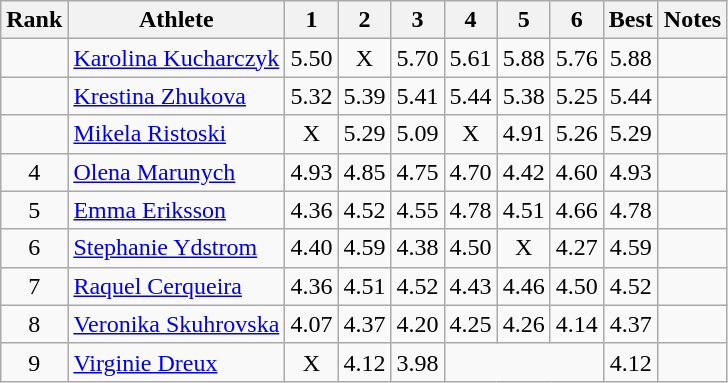<table class="wikitable sortable" style="text-align:center">
<tr>
<th>Rank</th>
<th>Athlete</th>
<th>1</th>
<th>2</th>
<th>3</th>
<th>4</th>
<th>5</th>
<th>6</th>
<th>Best</th>
<th>Notes</th>
</tr>
<tr>
<td></td>
<td style="text-align:left"><a href='#'>Karolina Kucharczyk</a><br></td>
<td>5.50</td>
<td>X</td>
<td>5.70</td>
<td>5.61</td>
<td>5.88</td>
<td>5.76</td>
<td>5.88</td>
<td></td>
</tr>
<tr>
<td></td>
<td style="text-align:left"><a href='#'>Krestina Zhukova</a><br></td>
<td>5.32</td>
<td>5.39</td>
<td>5.41</td>
<td>5.44</td>
<td>5.38</td>
<td>5.25</td>
<td>5.44</td>
<td></td>
</tr>
<tr>
<td></td>
<td style="text-align:left"><a href='#'>Mikela Ristoski</a><br></td>
<td>X</td>
<td>5.29</td>
<td>5.09</td>
<td>X</td>
<td>4.91</td>
<td>5.26</td>
<td>5.29</td>
<td></td>
</tr>
<tr>
<td>4</td>
<td style="text-align:left"><a href='#'>Olena Marunych</a><br></td>
<td>4.93</td>
<td>4.85</td>
<td>4.75</td>
<td>4.70</td>
<td>4.42</td>
<td>4.60</td>
<td>4.93</td>
<td></td>
</tr>
<tr>
<td>5</td>
<td style="text-align:left"><a href='#'>Emma Eriksson</a><br></td>
<td>4.36</td>
<td>4.52</td>
<td>4.55</td>
<td>4.78</td>
<td>4.51</td>
<td>4.66</td>
<td>4.78</td>
<td></td>
</tr>
<tr>
<td>6</td>
<td style="text-align:left"><a href='#'>Stephanie Ydstrom</a><br></td>
<td>4.40</td>
<td>4.59</td>
<td>4.38</td>
<td>4.50</td>
<td>X</td>
<td>4.27</td>
<td>4.59</td>
<td></td>
</tr>
<tr>
<td>7</td>
<td style="text-align:left"><a href='#'>Raquel Cerqueira</a><br></td>
<td>4.36</td>
<td>4.51</td>
<td>4.52</td>
<td>4.43</td>
<td>4.46</td>
<td>4.50</td>
<td>4.52</td>
<td></td>
</tr>
<tr>
<td>8</td>
<td style="text-align:left"><a href='#'>Veronika Skuhrovska</a><br></td>
<td>4.07</td>
<td>4.37</td>
<td>4.20</td>
<td>4.25</td>
<td>4.26</td>
<td>4.14</td>
<td>4.37</td>
<td></td>
</tr>
<tr>
<td>9</td>
<td style="text-align:left"><a href='#'>Virginie Dreux</a><br></td>
<td>X</td>
<td>4.12</td>
<td>3.98</td>
<td colspan=3></td>
<td>4.12</td>
<td></td>
</tr>
</table>
